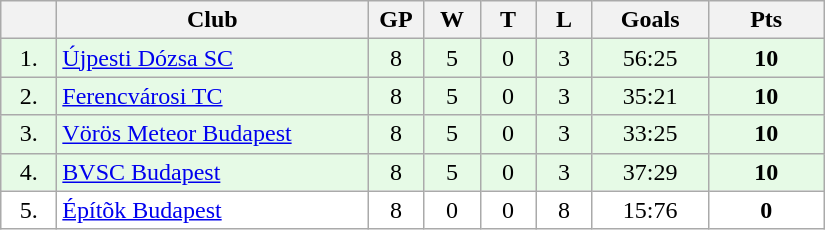<table class="wikitable">
<tr>
<th width="30"></th>
<th width="200">Club</th>
<th width="30">GP</th>
<th width="30">W</th>
<th width="30">T</th>
<th width="30">L</th>
<th width="70">Goals</th>
<th width="70">Pts</th>
</tr>
<tr bgcolor="#e6fae6" align="center">
<td>1.</td>
<td align="left"><a href='#'>Újpesti Dózsa SC</a></td>
<td>8</td>
<td>5</td>
<td>0</td>
<td>3</td>
<td>56:25</td>
<td><strong>10</strong></td>
</tr>
<tr bgcolor="#e6fae6" align="center">
<td>2.</td>
<td align="left"><a href='#'>Ferencvárosi TC</a></td>
<td>8</td>
<td>5</td>
<td>0</td>
<td>3</td>
<td>35:21</td>
<td><strong>10</strong></td>
</tr>
<tr bgcolor="#e6fae6" align="center">
<td>3.</td>
<td align="left"><a href='#'>Vörös Meteor Budapest</a></td>
<td>8</td>
<td>5</td>
<td>0</td>
<td>3</td>
<td>33:25</td>
<td><strong>10</strong></td>
</tr>
<tr bgcolor="#e6fae6" align="center">
<td>4.</td>
<td align="left"><a href='#'>BVSC Budapest</a></td>
<td>8</td>
<td>5</td>
<td>0</td>
<td>3</td>
<td>37:29</td>
<td><strong>10</strong></td>
</tr>
<tr bgcolor="#FFFFFF" align="center">
<td>5.</td>
<td align="left"><a href='#'>Építõk Budapest</a></td>
<td>8</td>
<td>0</td>
<td>0</td>
<td>8</td>
<td>15:76</td>
<td><strong>0</strong></td>
</tr>
</table>
